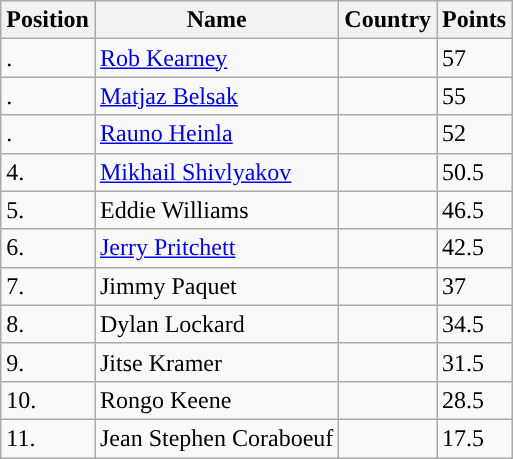<table class="wikitable" style="display: inline-table">
<tr>
<th>Position</th>
<th>Name</th>
<th>Country</th>
<th>Points</th>
</tr>
<tr>
<td>.</td>
<td><a href='#'>Rob Kearney</a></td>
<td></td>
<td>57</td>
</tr>
<tr>
<td>.</td>
<td><a href='#'>Matjaz Belsak</a></td>
<td></td>
<td>55</td>
</tr>
<tr>
<td>.</td>
<td><a href='#'>Rauno Heinla</a></td>
<td></td>
<td>52</td>
</tr>
<tr>
<td>4.</td>
<td><a href='#'>Mikhail Shivlyakov</a></td>
<td></td>
<td>50.5</td>
</tr>
<tr>
<td>5.</td>
<td>Eddie Williams</td>
<td></td>
<td>46.5</td>
</tr>
<tr>
<td>6.</td>
<td><a href='#'>Jerry Pritchett</a></td>
<td></td>
<td>42.5</td>
</tr>
<tr>
<td>7.</td>
<td>Jimmy Paquet</td>
<td></td>
<td>37</td>
</tr>
<tr>
<td>8.</td>
<td>Dylan Lockard</td>
<td></td>
<td>34.5</td>
</tr>
<tr>
<td>9.</td>
<td>Jitse Kramer</td>
<td></td>
<td>31.5</td>
</tr>
<tr>
<td>10.</td>
<td>Rongo Keene</td>
<td></td>
<td>28.5</td>
</tr>
<tr>
<td>11.</td>
<td>Jean Stephen Coraboeuf</td>
<td></td>
<td>17.5</td>
</tr>
</table>
